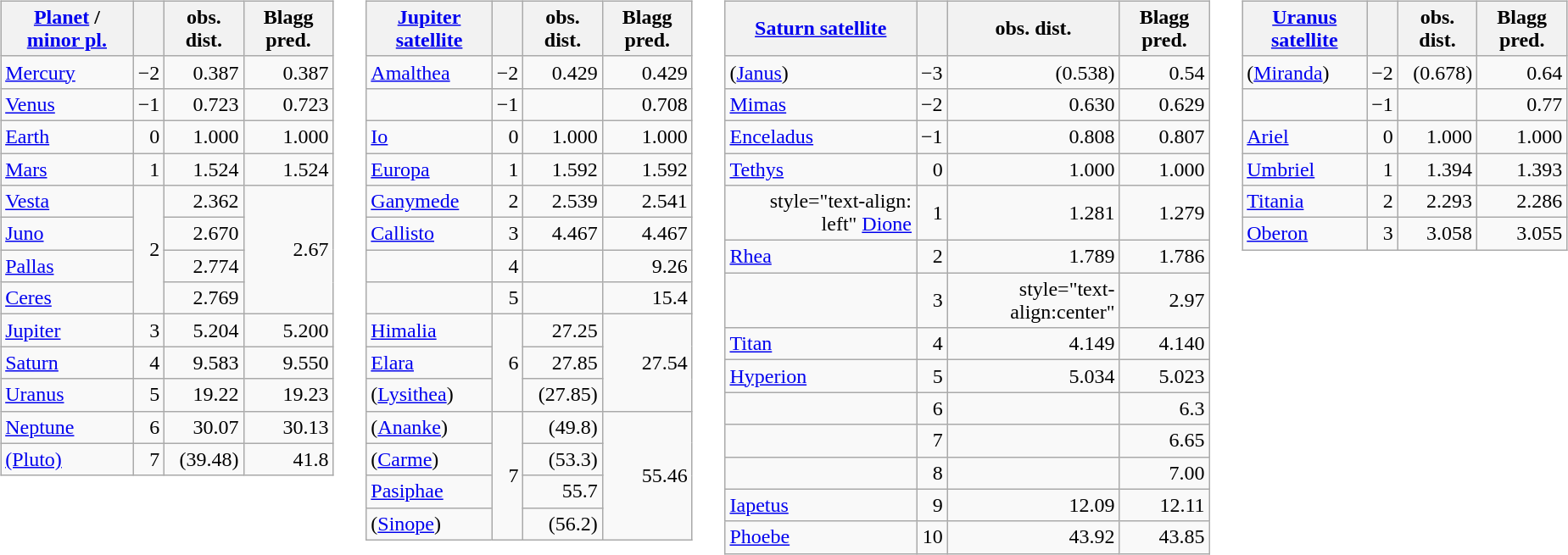<table>
<tr style="vertical-align:top;"    >
<td><br><table class="wikitable"  style="text-align:right;vertical-align:center;margin-left:0.6em;">
<tr>
<th><a href='#'>Planet</a> / <a href='#'>minor pl.</a></th>
<th></th>
<th>obs. dist.</th>
<th>Blagg pred.</th>
</tr>
<tr>
<td style="text-align: left"><a href='#'>Mercury</a></td>
<td>−2</td>
<td>0.387</td>
<td>0.387</td>
</tr>
<tr>
<td style="text-align: left"><a href='#'>Venus</a></td>
<td>−1</td>
<td>0.723</td>
<td>0.723</td>
</tr>
<tr>
<td style="text-align: left"><a href='#'>Earth</a></td>
<td>0</td>
<td>1.000</td>
<td>1.000</td>
</tr>
<tr>
<td align=left><a href='#'>Mars</a></td>
<td>1</td>
<td>1.524</td>
<td>1.524</td>
</tr>
<tr>
<td style="text-align: left"><a href='#'>Vesta</a></td>
<td rowspan="4">2</td>
<td>2.362</td>
<td rowspan="4">2.67</td>
</tr>
<tr>
<td style="text-align: left"><a href='#'>Juno</a> </td>
<td>2.670 </td>
</tr>
<tr>
<td style="text-align: left"><a href='#'>Pallas</a> </td>
<td>2.774 </td>
</tr>
<tr>
<td style="text-align: left"><a href='#'>Ceres</a> </td>
<td>2.769 </td>
</tr>
<tr>
<td style="text-align: left"><a href='#'>Jupiter</a></td>
<td>3</td>
<td>5.204</td>
<td>5.200</td>
</tr>
<tr>
<td style="text-align: left"><a href='#'>Saturn</a></td>
<td>4</td>
<td>9.583</td>
<td>9.550</td>
</tr>
<tr>
<td style="text-align: left"><a href='#'>Uranus</a></td>
<td>5</td>
<td>19.22</td>
<td>19.23</td>
</tr>
<tr>
<td style="text-align: left"><a href='#'>Neptune</a></td>
<td>6</td>
<td>30.07</td>
<td>30.13</td>
</tr>
<tr>
<td style="text-align: left"><a href='#'>(Pluto)</a></td>
<td>7</td>
<td>(39.48)</td>
<td>41.8</td>
</tr>
</table>
</td>
<td><br><table class="wikitable"  style="text-align:right;vertical-align:center;margin-left:0.3em;">
<tr>
<th><a href='#'>Jupiter satellite</a></th>
<th></th>
<th>obs. dist.</th>
<th>Blagg pred.</th>
</tr>
<tr>
<td style="text-align: left"><a href='#'>Amalthea</a></td>
<td>−2</td>
<td>0.429</td>
<td>0.429</td>
</tr>
<tr>
<td style="text-align: center"><strong></strong></td>
<td>−1</td>
<td style="text-align:center"><strong></strong></td>
<td>0.708</td>
</tr>
<tr>
<td style="text-align: left"><a href='#'>Io</a></td>
<td>0</td>
<td>1.000</td>
<td>1.000</td>
</tr>
<tr>
<td style="text-align: left"><a href='#'>Europa</a></td>
<td>1</td>
<td>1.592</td>
<td>1.592</td>
</tr>
<tr>
<td style="text-align: left"><a href='#'>Ganymede</a></td>
<td>2</td>
<td>2.539</td>
<td>2.541</td>
</tr>
<tr>
<td style="text-align: left"><a href='#'>Callisto</a></td>
<td>3</td>
<td>4.467</td>
<td>4.467</td>
</tr>
<tr 1>
<td style="text-align:center"><strong></strong></td>
<td>4</td>
<td style="text-align:center"><strong></strong></td>
<td>9.26</td>
</tr>
<tr>
<td style="text-align:center"><strong></strong></td>
<td>5</td>
<td style="text-align:center"><strong></strong></td>
<td>15.4</td>
</tr>
<tr>
<td style="text-align: left"><a href='#'>Himalia</a></td>
<td rowspan="3">6</td>
<td>27.25</td>
<td rowspan="3">27.54</td>
</tr>
<tr>
<td style="text-align: left"><a href='#'>Elara</a> </td>
<td>27.85  </td>
</tr>
<tr>
<td style="text-align: left">(<a href='#'>Lysithea</a>) </td>
<td>(27.85)  </td>
</tr>
<tr>
<td style="text-align: left">(<a href='#'>Ananke</a>)</td>
<td rowspan="4">7</td>
<td>(49.8)</td>
<td rowspan="4">55.46</td>
</tr>
<tr>
<td style="text-align: left">(<a href='#'>Carme</a>) </td>
<td>(53.3) </td>
</tr>
<tr>
<td style="text-align: left"><a href='#'>Pasiphae</a> </td>
<td>55.7 </td>
</tr>
<tr>
<td style="text-align: left">(<a href='#'>Sinope</a>) </td>
<td>(56.2) </td>
</tr>
</table>
</td>
<td><br><table class="wikitable" style="text-align:right;vertical-align:center;margin-left:0.3em;">
<tr>
<th><a href='#'>Saturn satellite</a></th>
<th></th>
<th>obs. dist.</th>
<th>Blagg pred.</th>
</tr>
<tr>
<td style="text-align: left">(<a href='#'>Janus</a>)</td>
<td>−3</td>
<td>(0.538)</td>
<td>0.54</td>
</tr>
<tr>
<td style="text-align: left"><a href='#'>Mimas</a></td>
<td>−2</td>
<td>0.630</td>
<td>0.629</td>
</tr>
<tr>
<td style="text-align: left"><a href='#'>Enceladus</a></td>
<td>−1</td>
<td>0.808</td>
<td>0.807</td>
</tr>
<tr>
<td style="text-align: left"><a href='#'>Tethys</a></td>
<td>0</td>
<td>1.000</td>
<td>1.000</td>
</tr>
<tr>
<td>style="text-align: left" <a href='#'>Dione</a></td>
<td>1</td>
<td>1.281</td>
<td>1.279</td>
</tr>
<tr>
<td style="text-align: left"><a href='#'>Rhea</a></td>
<td>2</td>
<td>1.789</td>
<td>1.786</td>
</tr>
<tr>
<td style="text-align:center"><strong></strong></td>
<td>3</td>
<td>style="text-align:center"<strong></strong></td>
<td>2.97</td>
</tr>
<tr>
<td style="text-align: left"><a href='#'>Titan</a></td>
<td>4</td>
<td>4.149</td>
<td>4.140</td>
</tr>
<tr>
<td style="text-align: left"><a href='#'>Hyperion</a></td>
<td>5</td>
<td>5.034</td>
<td>5.023</td>
</tr>
<tr>
<td style="text-align:center"><strong></strong></td>
<td>6</td>
<td style="text-align:center"><strong></strong></td>
<td>6.3</td>
</tr>
<tr>
<td style="text-align:center"><strong></strong></td>
<td>7</td>
<td style="text-align:center"><strong></strong></td>
<td>6.65</td>
</tr>
<tr>
<td style="text-align:center"><strong></strong></td>
<td>8</td>
<td style="text-align:center"><strong></strong></td>
<td>7.00</td>
</tr>
<tr>
<td style="text-align: left"><a href='#'>Iapetus</a></td>
<td>9</td>
<td>12.09</td>
<td>12.11</td>
</tr>
<tr>
<td style="text-align: left"><a href='#'>Phoebe</a></td>
<td>10</td>
<td>43.92</td>
<td>43.85</td>
</tr>
</table>
</td>
<td><br><table class="wikitable"  style="text-align:right;vertical-align:center;margin-left:0.3em;">
<tr>
<th><a href='#'>Uranus satellite</a></th>
<th></th>
<th>obs. dist.</th>
<th>Blagg pred.</th>
</tr>
<tr>
<td style="text-align: left">(<a href='#'>Miranda</a>)</td>
<td>−2</td>
<td>(0.678)</td>
<td>0.64</td>
</tr>
<tr>
<td style="text-align:center"><strong></strong></td>
<td>−1</td>
<td style="text-align:center"><strong></strong></td>
<td>0.77</td>
</tr>
<tr>
<td style="text-align: left"><a href='#'>Ariel</a></td>
<td>0</td>
<td>1.000</td>
<td>1.000</td>
</tr>
<tr>
<td style="text-align: left"><a href='#'>Umbriel</a></td>
<td>1</td>
<td>1.394</td>
<td>1.393</td>
</tr>
<tr>
<td style="text-align: left"><a href='#'>Titania</a></td>
<td>2</td>
<td>2.293</td>
<td>2.286</td>
</tr>
<tr>
<td style="text-align: left"><a href='#'>Oberon</a></td>
<td>3</td>
<td>3.058</td>
<td>3.055</td>
</tr>
</table>
</td>
</tr>
</table>
